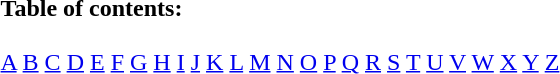<table border="0" id="toc" style="margin: 0 auto;" align="center">
<tr>
<td><strong>Table of contents:</strong><br><br><a href='#'>A</a> <a href='#'>B</a> <a href='#'>C</a> <a href='#'>D</a> <a href='#'>E</a> <a href='#'>F</a> <a href='#'>G</a> <a href='#'>H</a> <a href='#'>I</a> <a href='#'>J</a> <a href='#'>K</a> <a href='#'>L</a> <a href='#'>M</a> <a href='#'>N</a> <a href='#'>O</a> <a href='#'>P</a> <a href='#'>Q</a> <a href='#'>R</a> <a href='#'>S</a> <a href='#'>T</a> <a href='#'>U</a> <a href='#'>V</a> <a href='#'>W</a> <a href='#'>X</a> <a href='#'>Y</a> <a href='#'>Z</a><br></td>
</tr>
</table>
